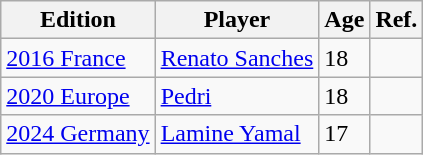<table class="wikitable">
<tr>
<th>Edition</th>
<th>Player</th>
<th>Age</th>
<th>Ref.</th>
</tr>
<tr>
<td><a href='#'>2016 France</a></td>
<td> <a href='#'>Renato Sanches</a></td>
<td>18</td>
<td></td>
</tr>
<tr>
<td><a href='#'>2020 Europe</a></td>
<td> <a href='#'>Pedri</a></td>
<td>18</td>
<td></td>
</tr>
<tr>
<td><a href='#'>2024 Germany</a></td>
<td> <a href='#'>Lamine Yamal</a></td>
<td>17</td>
<td></td>
</tr>
</table>
